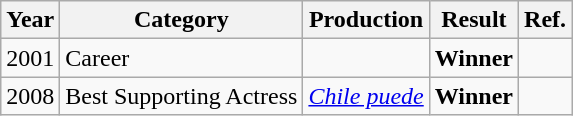<table class="wikitable">
<tr>
<th>Year</th>
<th>Category</th>
<th>Production</th>
<th>Result</th>
<th>Ref.</th>
</tr>
<tr>
<td>2001</td>
<td>Career</td>
<td></td>
<td><strong>Winner</strong></td>
<td></td>
</tr>
<tr>
<td>2008</td>
<td>Best Supporting Actress</td>
<td><em><a href='#'>Chile puede</a></em></td>
<td><strong>Winner</strong></td>
<td></td>
</tr>
</table>
